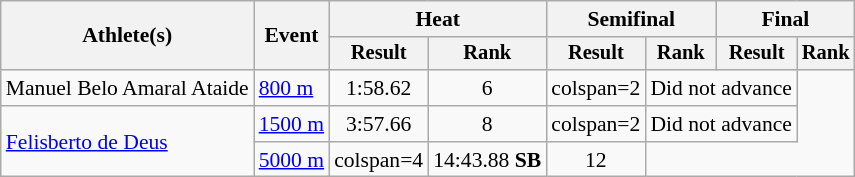<table class="wikitable" style="font-size:90%">
<tr>
<th rowspan="2">Athlete(s)</th>
<th rowspan="2">Event</th>
<th colspan="2">Heat</th>
<th colspan="2">Semifinal</th>
<th colspan="2">Final</th>
</tr>
<tr style="font-size:95%">
<th>Result</th>
<th>Rank</th>
<th>Result</th>
<th>Rank</th>
<th>Result</th>
<th>Rank</th>
</tr>
<tr align=center>
<td align=left>Manuel Belo Amaral Ataide</td>
<td style="text-align:left;"><a href='#'>800 m</a></td>
<td align=center>1:58.62</td>
<td align=center>6</td>
<td>colspan=2 </td>
<td colspan=2>Did not advance</td>
</tr>
<tr align=center>
<td align=left rowspan="2"><a href='#'>Felisberto de Deus</a></td>
<td style="text-align:left;"><a href='#'>1500 m</a></td>
<td align=center>3:57.66</td>
<td align=center>8</td>
<td>colspan=2 </td>
<td colspan=2>Did not advance</td>
</tr>
<tr align=center>
<td style="text-align:left;"><a href='#'>5000 m</a></td>
<td>colspan=4 </td>
<td align=center>14:43.88  <strong>SB</strong></td>
<td align=center>12</td>
</tr>
</table>
